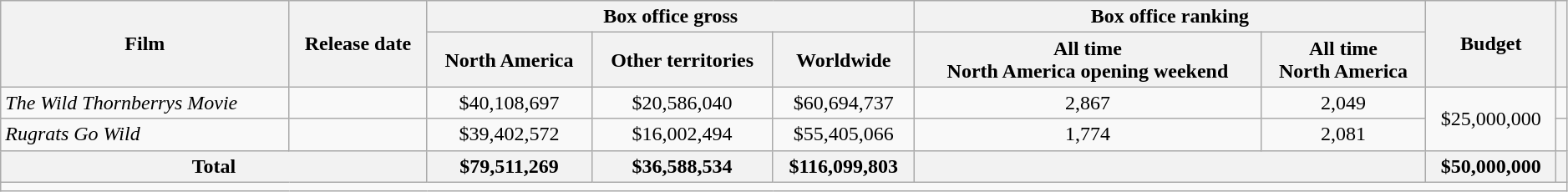<table class="wikitable sortable" width=99% border="1" style="text-align: center;">
<tr>
<th rowspan="2">Film</th>
<th rowspan="2">Release date</th>
<th colspan="3">Box office gross</th>
<th colspan="2" text="wrap">Box office ranking</th>
<th rowspan="2">Budget</th>
<th rowspan="2"></th>
</tr>
<tr>
<th>North America</th>
<th>Other territories</th>
<th>Worldwide</th>
<th>All time<br>North America opening weekend</th>
<th>All time<br>North America</th>
</tr>
<tr>
<td style="text-align: left;"><em>The Wild Thornberrys Movie</em></td>
<td></td>
<td>$40,108,697</td>
<td>$20,586,040</td>
<td>$60,694,737</td>
<td>2,867</td>
<td>2,049</td>
<td rowspan="2">$25,000,000</td>
<td></td>
</tr>
<tr>
<td style="text-align: left;"><em>Rugrats Go Wild</em></td>
<td></td>
<td>$39,402,572</td>
<td>$16,002,494</td>
<td>$55,405,066</td>
<td>1,774</td>
<td>2,081</td>
<td></td>
</tr>
<tr>
<th colspan=2>Total</th>
<th>$79,511,269</th>
<th>$36,588,534</th>
<th>$116,099,803</th>
<th colspan=2></th>
<th>$50,000,000</th>
<th colspan=1></th>
</tr>
<tr>
<td colspan="10" style="text-align:left;"></td>
</tr>
</table>
